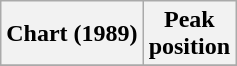<table class="wikitable plainrowheaders" style="text-align:center">
<tr>
<th scope="col">Chart (1989)</th>
<th scope="col">Peak<br>position</th>
</tr>
<tr>
</tr>
</table>
